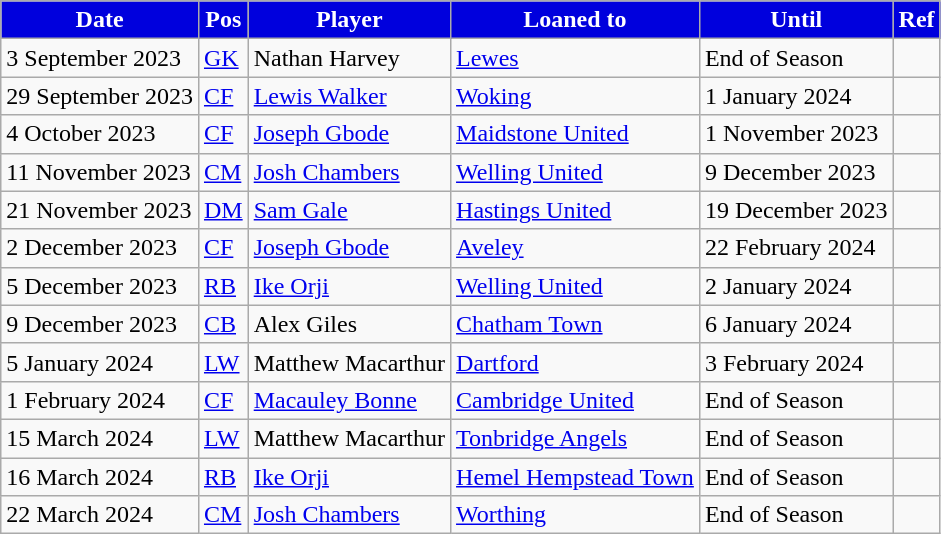<table class="wikitable plainrowheaders sortable">
<tr>
<th style="background:#0000dd;color:#fff;">Date</th>
<th style="background:#0000dd;color:#fff;">Pos</th>
<th style="background:#0000dd;color:#fff;">Player</th>
<th style="background:#0000dd;color:#fff;">Loaned to</th>
<th style="background:#0000dd;color:#fff;">Until</th>
<th style="background:#0000dd;color:#fff;">Ref</th>
</tr>
<tr>
<td>3 September 2023</td>
<td><a href='#'>GK</a></td>
<td> Nathan Harvey</td>
<td> <a href='#'>Lewes</a></td>
<td>End of Season</td>
<td></td>
</tr>
<tr>
<td>29 September 2023</td>
<td><a href='#'>CF</a></td>
<td> <a href='#'>Lewis Walker</a></td>
<td> <a href='#'>Woking</a></td>
<td>1 January 2024</td>
<td></td>
</tr>
<tr>
<td>4 October 2023</td>
<td><a href='#'>CF</a></td>
<td> <a href='#'>Joseph Gbode</a></td>
<td> <a href='#'>Maidstone United</a></td>
<td>1 November 2023</td>
<td></td>
</tr>
<tr>
<td>11 November 2023</td>
<td><a href='#'>CM</a></td>
<td> <a href='#'>Josh Chambers</a></td>
<td> <a href='#'>Welling United</a></td>
<td>9 December 2023</td>
<td></td>
</tr>
<tr>
<td>21 November 2023</td>
<td><a href='#'>DM</a></td>
<td> <a href='#'>Sam Gale</a></td>
<td> <a href='#'>Hastings United</a></td>
<td>19 December 2023</td>
<td></td>
</tr>
<tr>
<td>2 December 2023</td>
<td><a href='#'>CF</a></td>
<td> <a href='#'>Joseph Gbode</a></td>
<td> <a href='#'>Aveley</a></td>
<td>22 February 2024</td>
<td></td>
</tr>
<tr>
<td>5 December 2023</td>
<td><a href='#'>RB</a></td>
<td> <a href='#'>Ike Orji</a></td>
<td> <a href='#'>Welling United</a></td>
<td>2 January 2024</td>
<td></td>
</tr>
<tr>
<td>9 December 2023</td>
<td><a href='#'>CB</a></td>
<td> Alex Giles</td>
<td> <a href='#'>Chatham Town</a></td>
<td>6 January 2024</td>
<td></td>
</tr>
<tr>
<td>5 January 2024</td>
<td><a href='#'>LW</a></td>
<td> Matthew Macarthur</td>
<td> <a href='#'>Dartford</a></td>
<td>3 February 2024</td>
<td></td>
</tr>
<tr>
<td>1 February 2024</td>
<td><a href='#'>CF</a></td>
<td> <a href='#'>Macauley Bonne</a></td>
<td> <a href='#'>Cambridge United</a></td>
<td>End of Season</td>
<td></td>
</tr>
<tr>
<td>15 March 2024</td>
<td><a href='#'>LW</a></td>
<td> Matthew Macarthur</td>
<td> <a href='#'>Tonbridge Angels</a></td>
<td>End of Season</td>
<td></td>
</tr>
<tr>
<td>16 March 2024</td>
<td><a href='#'>RB</a></td>
<td> <a href='#'>Ike Orji</a></td>
<td> <a href='#'>Hemel Hempstead Town</a></td>
<td>End of Season</td>
<td></td>
</tr>
<tr>
<td>22 March 2024</td>
<td><a href='#'>CM</a></td>
<td> <a href='#'>Josh Chambers</a></td>
<td> <a href='#'>Worthing</a></td>
<td>End of Season</td>
<td></td>
</tr>
</table>
